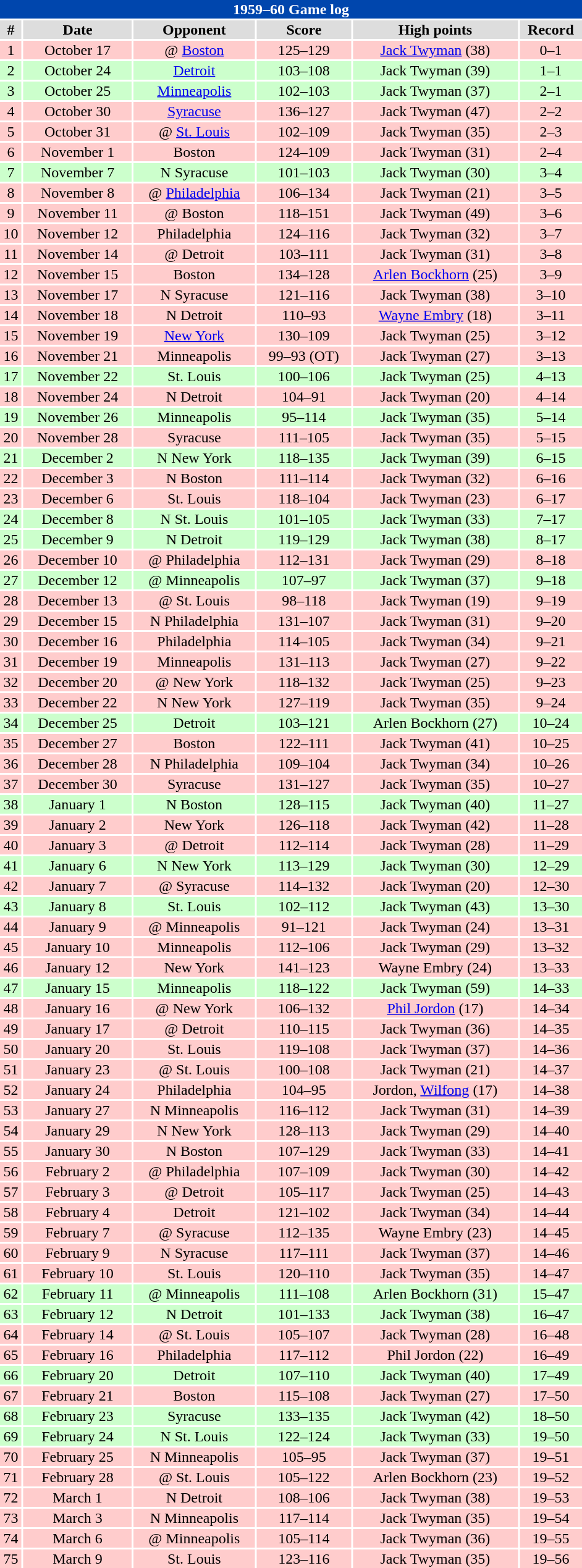<table class="toccolours collapsible" width=50% style="clear:both; margin:1.5em auto; text-align:center">
<tr>
<th colspan=11 style="background:#0046AD; color:white;">1959–60 Game log</th>
</tr>
<tr align="center" bgcolor="#dddddd">
<td><strong>#</strong></td>
<td><strong>Date</strong></td>
<td><strong>Opponent</strong></td>
<td><strong>Score</strong></td>
<td><strong>High points</strong></td>
<td><strong>Record</strong></td>
</tr>
<tr align="center" bgcolor="ffcccc">
<td>1</td>
<td>October 17</td>
<td>@ <a href='#'>Boston</a></td>
<td>125–129</td>
<td><a href='#'>Jack Twyman</a> (38)</td>
<td>0–1</td>
</tr>
<tr align="center" bgcolor="ccffcc">
<td>2</td>
<td>October 24</td>
<td><a href='#'>Detroit</a></td>
<td>103–108</td>
<td>Jack Twyman (39)</td>
<td>1–1</td>
</tr>
<tr align="center" bgcolor="ccffcc">
<td>3</td>
<td>October 25</td>
<td><a href='#'>Minneapolis</a></td>
<td>102–103</td>
<td>Jack Twyman (37)</td>
<td>2–1</td>
</tr>
<tr align="center" bgcolor="ffcccc">
<td>4</td>
<td>October 30</td>
<td><a href='#'>Syracuse</a></td>
<td>136–127</td>
<td>Jack Twyman (47)</td>
<td>2–2</td>
</tr>
<tr align="center" bgcolor="ffcccc">
<td>5</td>
<td>October 31</td>
<td>@ <a href='#'>St. Louis</a></td>
<td>102–109</td>
<td>Jack Twyman (35)</td>
<td>2–3</td>
</tr>
<tr align="center" bgcolor="ffcccc">
<td>6</td>
<td>November 1</td>
<td>Boston</td>
<td>124–109</td>
<td>Jack Twyman (31)</td>
<td>2–4</td>
</tr>
<tr align="center" bgcolor="ccffcc">
<td>7</td>
<td>November 7</td>
<td>N Syracuse</td>
<td>101–103</td>
<td>Jack Twyman (30)</td>
<td>3–4</td>
</tr>
<tr align="center" bgcolor="ffcccc">
<td>8</td>
<td>November 8</td>
<td>@ <a href='#'>Philadelphia</a></td>
<td>106–134</td>
<td>Jack Twyman (21)</td>
<td>3–5</td>
</tr>
<tr align="center" bgcolor="ffcccc">
<td>9</td>
<td>November 11</td>
<td>@ Boston</td>
<td>118–151</td>
<td>Jack Twyman (49)</td>
<td>3–6</td>
</tr>
<tr align="center" bgcolor="ffcccc">
<td>10</td>
<td>November 12</td>
<td>Philadelphia</td>
<td>124–116</td>
<td>Jack Twyman (32)</td>
<td>3–7</td>
</tr>
<tr align="center" bgcolor="ffcccc">
<td>11</td>
<td>November 14</td>
<td>@ Detroit</td>
<td>103–111</td>
<td>Jack Twyman (31)</td>
<td>3–8</td>
</tr>
<tr align="center" bgcolor="ffcccc">
<td>12</td>
<td>November 15</td>
<td>Boston</td>
<td>134–128</td>
<td><a href='#'>Arlen Bockhorn</a> (25)</td>
<td>3–9</td>
</tr>
<tr align="center" bgcolor="ffcccc">
<td>13</td>
<td>November 17</td>
<td>N Syracuse</td>
<td>121–116</td>
<td>Jack Twyman (38)</td>
<td>3–10</td>
</tr>
<tr align="center" bgcolor="ffcccc">
<td>14</td>
<td>November 18</td>
<td>N Detroit</td>
<td>110–93</td>
<td><a href='#'>Wayne Embry</a> (18)</td>
<td>3–11</td>
</tr>
<tr align="center" bgcolor="ffcccc">
<td>15</td>
<td>November 19</td>
<td><a href='#'>New York</a></td>
<td>130–109</td>
<td>Jack Twyman (25)</td>
<td>3–12</td>
</tr>
<tr align="center" bgcolor="ffcccc">
<td>16</td>
<td>November 21</td>
<td>Minneapolis</td>
<td>99–93 (OT)</td>
<td>Jack Twyman (27)</td>
<td>3–13</td>
</tr>
<tr align="center" bgcolor="ccffcc">
<td>17</td>
<td>November 22</td>
<td>St. Louis</td>
<td>100–106</td>
<td>Jack Twyman (25)</td>
<td>4–13</td>
</tr>
<tr align="center" bgcolor="ffcccc">
<td>18</td>
<td>November 24</td>
<td>N Detroit</td>
<td>104–91</td>
<td>Jack Twyman (20)</td>
<td>4–14</td>
</tr>
<tr align="center" bgcolor="ccffcc">
<td>19</td>
<td>November 26</td>
<td>Minneapolis</td>
<td>95–114</td>
<td>Jack Twyman (35)</td>
<td>5–14</td>
</tr>
<tr align="center" bgcolor="ffcccc">
<td>20</td>
<td>November 28</td>
<td>Syracuse</td>
<td>111–105</td>
<td>Jack Twyman (35)</td>
<td>5–15</td>
</tr>
<tr align="center" bgcolor="ccffcc">
<td>21</td>
<td>December 2</td>
<td>N New York</td>
<td>118–135</td>
<td>Jack Twyman (39)</td>
<td>6–15</td>
</tr>
<tr align="center" bgcolor="ffcccc">
<td>22</td>
<td>December 3</td>
<td>N Boston</td>
<td>111–114</td>
<td>Jack Twyman (32)</td>
<td>6–16</td>
</tr>
<tr align="center" bgcolor="ffcccc">
<td>23</td>
<td>December 6</td>
<td>St. Louis</td>
<td>118–104</td>
<td>Jack Twyman (23)</td>
<td>6–17</td>
</tr>
<tr align="center" bgcolor="ccffcc">
<td>24</td>
<td>December 8</td>
<td>N St. Louis</td>
<td>101–105</td>
<td>Jack Twyman (33)</td>
<td>7–17</td>
</tr>
<tr align="center" bgcolor="ccffcc">
<td>25</td>
<td>December 9</td>
<td>N Detroit</td>
<td>119–129</td>
<td>Jack Twyman (38)</td>
<td>8–17</td>
</tr>
<tr align="center" bgcolor="ffcccc">
<td>26</td>
<td>December 10</td>
<td>@ Philadelphia</td>
<td>112–131</td>
<td>Jack Twyman (29)</td>
<td>8–18</td>
</tr>
<tr align="center" bgcolor="ccffcc">
<td>27</td>
<td>December 12</td>
<td>@ Minneapolis</td>
<td>107–97</td>
<td>Jack Twyman (37)</td>
<td>9–18</td>
</tr>
<tr align="center" bgcolor="ffcccc">
<td>28</td>
<td>December 13</td>
<td>@ St. Louis</td>
<td>98–118</td>
<td>Jack Twyman (19)</td>
<td>9–19</td>
</tr>
<tr align="center" bgcolor="ffcccc">
<td>29</td>
<td>December 15</td>
<td>N Philadelphia</td>
<td>131–107</td>
<td>Jack Twyman (31)</td>
<td>9–20</td>
</tr>
<tr align="center" bgcolor="ffcccc">
<td>30</td>
<td>December 16</td>
<td>Philadelphia</td>
<td>114–105</td>
<td>Jack Twyman (34)</td>
<td>9–21</td>
</tr>
<tr align="center" bgcolor="ffcccc">
<td>31</td>
<td>December 19</td>
<td>Minneapolis</td>
<td>131–113</td>
<td>Jack Twyman (27)</td>
<td>9–22</td>
</tr>
<tr align="center" bgcolor="ffcccc">
<td>32</td>
<td>December 20</td>
<td>@ New York</td>
<td>118–132</td>
<td>Jack Twyman (25)</td>
<td>9–23</td>
</tr>
<tr align="center" bgcolor="ffcccc">
<td>33</td>
<td>December 22</td>
<td>N New York</td>
<td>127–119</td>
<td>Jack Twyman (35)</td>
<td>9–24</td>
</tr>
<tr align="center" bgcolor="ccffcc">
<td>34</td>
<td>December 25</td>
<td>Detroit</td>
<td>103–121</td>
<td>Arlen Bockhorn (27)</td>
<td>10–24</td>
</tr>
<tr align="center" bgcolor="ffcccc">
<td>35</td>
<td>December 27</td>
<td>Boston</td>
<td>122–111</td>
<td>Jack Twyman (41)</td>
<td>10–25</td>
</tr>
<tr align="center" bgcolor="ffcccc">
<td>36</td>
<td>December 28</td>
<td>N Philadelphia</td>
<td>109–104</td>
<td>Jack Twyman (34)</td>
<td>10–26</td>
</tr>
<tr align="center" bgcolor="ffcccc">
<td>37</td>
<td>December 30</td>
<td>Syracuse</td>
<td>131–127</td>
<td>Jack Twyman (35)</td>
<td>10–27</td>
</tr>
<tr align="center" bgcolor="ccffcc">
<td>38</td>
<td>January 1</td>
<td>N Boston</td>
<td>128–115</td>
<td>Jack Twyman (40)</td>
<td>11–27</td>
</tr>
<tr align="center" bgcolor="ffcccc">
<td>39</td>
<td>January 2</td>
<td>New York</td>
<td>126–118</td>
<td>Jack Twyman (42)</td>
<td>11–28</td>
</tr>
<tr align="center" bgcolor="ffcccc">
<td>40</td>
<td>January 3</td>
<td>@ Detroit</td>
<td>112–114</td>
<td>Jack Twyman (28)</td>
<td>11–29</td>
</tr>
<tr align="center" bgcolor="ccffcc">
<td>41</td>
<td>January 6</td>
<td>N New York</td>
<td>113–129</td>
<td>Jack Twyman (30)</td>
<td>12–29</td>
</tr>
<tr align="center" bgcolor="ffcccc">
<td>42</td>
<td>January 7</td>
<td>@ Syracuse</td>
<td>114–132</td>
<td>Jack Twyman (20)</td>
<td>12–30</td>
</tr>
<tr align="center" bgcolor="ccffcc">
<td>43</td>
<td>January 8</td>
<td>St. Louis</td>
<td>102–112</td>
<td>Jack Twyman (43)</td>
<td>13–30</td>
</tr>
<tr align="center" bgcolor="ffcccc">
<td>44</td>
<td>January 9</td>
<td>@ Minneapolis</td>
<td>91–121</td>
<td>Jack Twyman (24)</td>
<td>13–31</td>
</tr>
<tr align="center" bgcolor="ffcccc">
<td>45</td>
<td>January 10</td>
<td>Minneapolis</td>
<td>112–106</td>
<td>Jack Twyman (29)</td>
<td>13–32</td>
</tr>
<tr align="center" bgcolor="ffcccc">
<td>46</td>
<td>January 12</td>
<td>New York</td>
<td>141–123</td>
<td>Wayne Embry (24)</td>
<td>13–33</td>
</tr>
<tr align="center" bgcolor="ccffcc">
<td>47</td>
<td>January 15</td>
<td>Minneapolis</td>
<td>118–122</td>
<td>Jack Twyman (59)</td>
<td>14–33</td>
</tr>
<tr align="center" bgcolor="ffcccc">
<td>48</td>
<td>January 16</td>
<td>@ New York</td>
<td>106–132</td>
<td><a href='#'>Phil Jordon</a> (17)</td>
<td>14–34</td>
</tr>
<tr align="center" bgcolor="ffcccc">
<td>49</td>
<td>January 17</td>
<td>@ Detroit</td>
<td>110–115</td>
<td>Jack Twyman (36)</td>
<td>14–35</td>
</tr>
<tr align="center" bgcolor="ffcccc">
<td>50</td>
<td>January 20</td>
<td>St. Louis</td>
<td>119–108</td>
<td>Jack Twyman (37)</td>
<td>14–36</td>
</tr>
<tr align="center" bgcolor="ffcccc">
<td>51</td>
<td>January 23</td>
<td>@ St. Louis</td>
<td>100–108</td>
<td>Jack Twyman (21)</td>
<td>14–37</td>
</tr>
<tr align="center" bgcolor="ffcccc">
<td>52</td>
<td>January 24</td>
<td>Philadelphia</td>
<td>104–95</td>
<td>Jordon, <a href='#'>Wilfong</a> (17)</td>
<td>14–38</td>
</tr>
<tr align="center" bgcolor="ffcccc">
<td>53</td>
<td>January 27</td>
<td>N Minneapolis</td>
<td>116–112</td>
<td>Jack Twyman (31)</td>
<td>14–39</td>
</tr>
<tr align="center" bgcolor="ffcccc">
<td>54</td>
<td>January 29</td>
<td>N New York</td>
<td>128–113</td>
<td>Jack Twyman (29)</td>
<td>14–40</td>
</tr>
<tr align="center" bgcolor="ffcccc">
<td>55</td>
<td>January 30</td>
<td>N Boston</td>
<td>107–129</td>
<td>Jack Twyman (33)</td>
<td>14–41</td>
</tr>
<tr align="center" bgcolor="ffcccc">
<td>56</td>
<td>February 2</td>
<td>@ Philadelphia</td>
<td>107–109</td>
<td>Jack Twyman (30)</td>
<td>14–42</td>
</tr>
<tr align="center" bgcolor="ffcccc">
<td>57</td>
<td>February 3</td>
<td>@ Detroit</td>
<td>105–117</td>
<td>Jack Twyman (25)</td>
<td>14–43</td>
</tr>
<tr align="center" bgcolor="ffcccc">
<td>58</td>
<td>February 4</td>
<td>Detroit</td>
<td>121–102</td>
<td>Jack Twyman (34)</td>
<td>14–44</td>
</tr>
<tr align="center" bgcolor="ffcccc">
<td>59</td>
<td>February 7</td>
<td>@ Syracuse</td>
<td>112–135</td>
<td>Wayne Embry (23)</td>
<td>14–45</td>
</tr>
<tr align="center" bgcolor="ffcccc">
<td>60</td>
<td>February 9</td>
<td>N Syracuse</td>
<td>117–111</td>
<td>Jack Twyman (37)</td>
<td>14–46</td>
</tr>
<tr align="center" bgcolor="ffcccc">
<td>61</td>
<td>February 10</td>
<td>St. Louis</td>
<td>120–110</td>
<td>Jack Twyman (35)</td>
<td>14–47</td>
</tr>
<tr align="center" bgcolor="ccffcc">
<td>62</td>
<td>February 11</td>
<td>@ Minneapolis</td>
<td>111–108</td>
<td>Arlen Bockhorn (31)</td>
<td>15–47</td>
</tr>
<tr align="center" bgcolor="ccffcc">
<td>63</td>
<td>February 12</td>
<td>N Detroit</td>
<td>101–133</td>
<td>Jack Twyman (38)</td>
<td>16–47</td>
</tr>
<tr align="center" bgcolor="ffcccc">
<td>64</td>
<td>February 14</td>
<td>@ St. Louis</td>
<td>105–107</td>
<td>Jack Twyman (28)</td>
<td>16–48</td>
</tr>
<tr align="center" bgcolor="ffcccc">
<td>65</td>
<td>February 16</td>
<td>Philadelphia</td>
<td>117–112</td>
<td>Phil Jordon (22)</td>
<td>16–49</td>
</tr>
<tr align="center" bgcolor="ccffcc">
<td>66</td>
<td>February 20</td>
<td>Detroit</td>
<td>107–110</td>
<td>Jack Twyman (40)</td>
<td>17–49</td>
</tr>
<tr align="center" bgcolor="ffcccc">
<td>67</td>
<td>February 21</td>
<td>Boston</td>
<td>115–108</td>
<td>Jack Twyman (27)</td>
<td>17–50</td>
</tr>
<tr align="center" bgcolor="ccffcc">
<td>68</td>
<td>February 23</td>
<td>Syracuse</td>
<td>133–135</td>
<td>Jack Twyman (42)</td>
<td>18–50</td>
</tr>
<tr align="center" bgcolor="ccffcc">
<td>69</td>
<td>February 24</td>
<td>N St. Louis</td>
<td>122–124</td>
<td>Jack Twyman (33)</td>
<td>19–50</td>
</tr>
<tr align="center" bgcolor="ffcccc">
<td>70</td>
<td>February 25</td>
<td>N Minneapolis</td>
<td>105–95</td>
<td>Jack Twyman (37)</td>
<td>19–51</td>
</tr>
<tr align="center" bgcolor="ffcccc">
<td>71</td>
<td>February 28</td>
<td>@ St. Louis</td>
<td>105–122</td>
<td>Arlen Bockhorn (23)</td>
<td>19–52</td>
</tr>
<tr align="center" bgcolor="ffcccc">
<td>72</td>
<td>March 1</td>
<td>N Detroit</td>
<td>108–106</td>
<td>Jack Twyman (38)</td>
<td>19–53</td>
</tr>
<tr align="center" bgcolor="ffcccc">
<td>73</td>
<td>March 3</td>
<td>N Minneapolis</td>
<td>117–114</td>
<td>Jack Twyman (35)</td>
<td>19–54</td>
</tr>
<tr align="center" bgcolor="ffcccc">
<td>74</td>
<td>March 6</td>
<td>@ Minneapolis</td>
<td>105–114</td>
<td>Jack Twyman (36)</td>
<td>19–55</td>
</tr>
<tr align="center" bgcolor="ffcccc">
<td>75</td>
<td>March 9</td>
<td>St. Louis</td>
<td>123–116</td>
<td>Jack Twyman (35)</td>
<td>19–56</td>
</tr>
</table>
